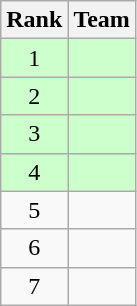<table class=wikitable style="text-align: center;">
<tr>
<th>Rank</th>
<th>Team</th>
</tr>
<tr style="background: #CCFFCC;">
<td>1</td>
<td style="text-align: left;"><strong></strong></td>
</tr>
<tr style="background: #CCFFCC;">
<td>2</td>
<td style="text-align: left;"><strong></strong></td>
</tr>
<tr style="background: #CCFFCC;">
<td>3</td>
<td style="text-align: left;"><strong></strong></td>
</tr>
<tr style="background: #CCFFCC;">
<td>4</td>
<td style="text-align: left;"><strong></strong></td>
</tr>
<tr>
<td>5</td>
<td style="text-align: left;"></td>
</tr>
<tr>
<td>6</td>
<td style="text-align: left;"></td>
</tr>
<tr>
<td>7</td>
<td style="text-align: left;"></td>
</tr>
</table>
